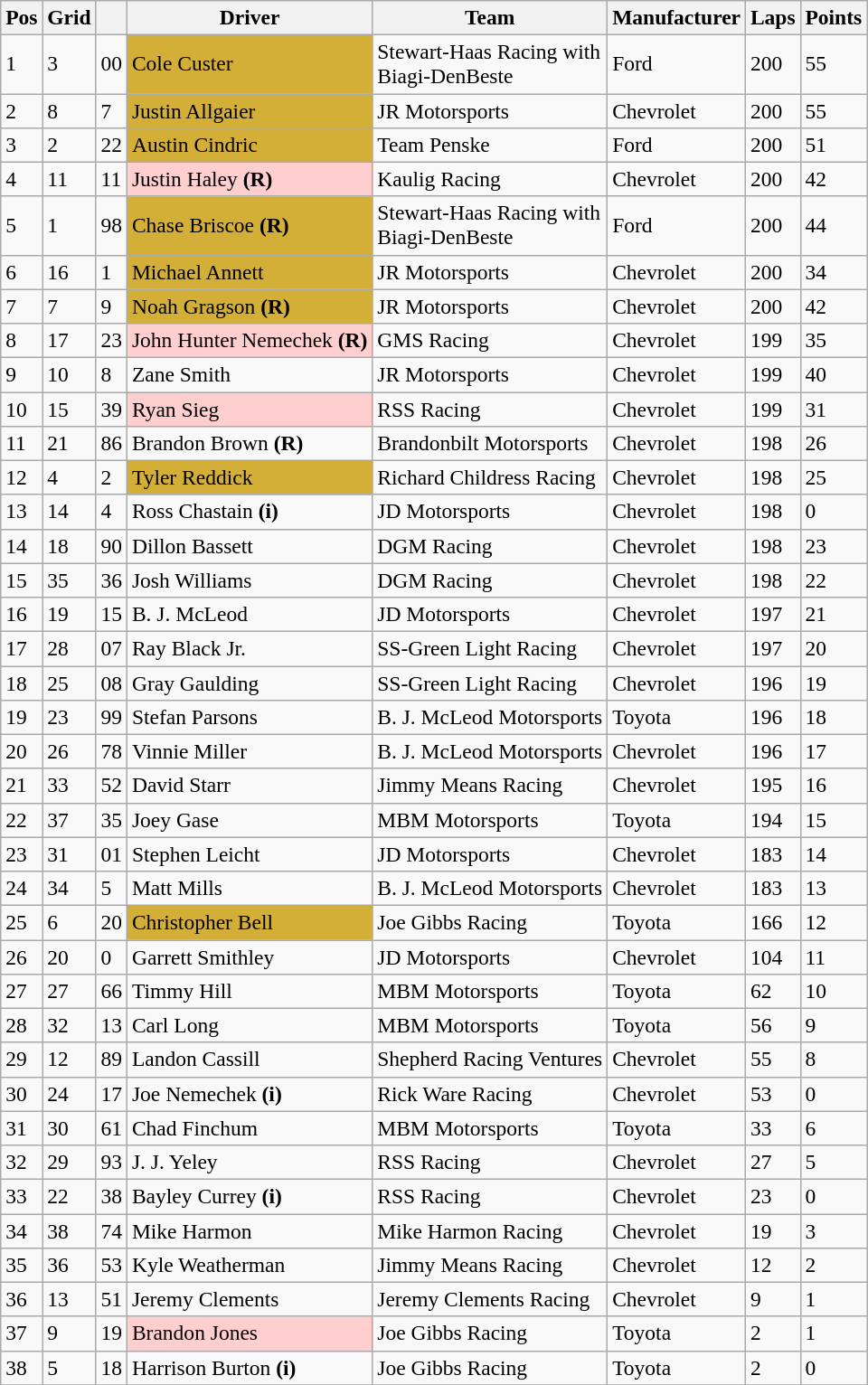<table class="wikitable" style="font-size:98%">
<tr>
<th>Pos</th>
<th>Grid</th>
<th></th>
<th>Driver</th>
<th>Team</th>
<th>Manufacturer</th>
<th>Laps</th>
<th>Points</th>
</tr>
<tr>
<td>1</td>
<td>3</td>
<td>00</td>
<td style="text-align:left;background:#D4AF37">Cole Custer</td>
<td>Stewart-Haas Racing with<br>Biagi-DenBeste</td>
<td>Ford</td>
<td>200</td>
<td>55</td>
</tr>
<tr>
<td>2</td>
<td>8</td>
<td>7</td>
<td style="text-align:left;background:#D4AF37">Justin Allgaier</td>
<td>JR Motorsports</td>
<td>Chevrolet</td>
<td>200</td>
<td>55</td>
</tr>
<tr>
<td>3</td>
<td>2</td>
<td>22</td>
<td style="text-align:left;background:#D4AF37">Austin Cindric</td>
<td>Team Penske</td>
<td>Ford</td>
<td>200</td>
<td>51</td>
</tr>
<tr>
<td>4</td>
<td>11</td>
<td>11</td>
<td style="text-align:left;background:#ffcfcf">Justin Haley <strong>(R)</strong></td>
<td>Kaulig Racing</td>
<td>Chevrolet</td>
<td>200</td>
<td>42</td>
</tr>
<tr>
<td>5</td>
<td>1</td>
<td>98</td>
<td style="text-align:left;background:#D4AF37">Chase Briscoe <strong>(R)</strong></td>
<td>Stewart-Haas Racing with<br>Biagi-DenBeste</td>
<td>Ford</td>
<td>200</td>
<td>44</td>
</tr>
<tr>
<td>6</td>
<td>16</td>
<td>1</td>
<td style="text-align:left;background:#D4AF37">Michael Annett</td>
<td>JR Motorsports</td>
<td>Chevrolet</td>
<td>200</td>
<td>34</td>
</tr>
<tr>
<td>7</td>
<td>7</td>
<td>9</td>
<td style="text-align:left;background:#D4AF37">Noah Gragson <strong>(R)</strong></td>
<td>JR Motorsports</td>
<td>Chevrolet</td>
<td>200</td>
<td>42</td>
</tr>
<tr>
<td>8</td>
<td>17</td>
<td>23</td>
<td style="text-align:left;background:#ffcfcf">John Hunter Nemechek <strong>(R)</strong></td>
<td>GMS Racing</td>
<td>Chevrolet</td>
<td>199</td>
<td>35</td>
</tr>
<tr>
<td>9</td>
<td>10</td>
<td>8</td>
<td>Zane Smith</td>
<td>JR Motorsports</td>
<td>Chevrolet</td>
<td>199</td>
<td>40</td>
</tr>
<tr>
<td>10</td>
<td>15</td>
<td>39</td>
<td style="text-align:left;background:#ffcfcf">Ryan Sieg</td>
<td>RSS Racing</td>
<td>Chevrolet</td>
<td>199</td>
<td>31</td>
</tr>
<tr>
<td>11</td>
<td>21</td>
<td>86</td>
<td>Brandon Brown <strong>(R)</strong></td>
<td>Brandonbilt Motorsports</td>
<td>Chevrolet</td>
<td>198</td>
<td>26</td>
</tr>
<tr>
<td>12</td>
<td>4</td>
<td>2</td>
<td style="text-align:left;background:#D4AF37">Tyler Reddick</td>
<td>Richard Childress Racing</td>
<td>Chevrolet</td>
<td>198</td>
<td>25</td>
</tr>
<tr>
<td>13</td>
<td>14</td>
<td>4</td>
<td>Ross Chastain <strong>(i)</strong></td>
<td>JD Motorsports</td>
<td>Chevrolet</td>
<td>198</td>
<td>0</td>
</tr>
<tr>
<td>14</td>
<td>18</td>
<td>90</td>
<td>Dillon Bassett</td>
<td>DGM Racing</td>
<td>Chevrolet</td>
<td>198</td>
<td>23</td>
</tr>
<tr>
<td>15</td>
<td>35</td>
<td>36</td>
<td>Josh Williams</td>
<td>DGM Racing</td>
<td>Chevrolet</td>
<td>198</td>
<td>22</td>
</tr>
<tr>
<td>16</td>
<td>19</td>
<td>15</td>
<td>B. J. McLeod</td>
<td>JD Motorsports</td>
<td>Chevrolet</td>
<td>197</td>
<td>21</td>
</tr>
<tr>
<td>17</td>
<td>28</td>
<td>07</td>
<td>Ray Black Jr.</td>
<td>SS-Green Light Racing</td>
<td>Chevrolet</td>
<td>197</td>
<td>20</td>
</tr>
<tr>
<td>18</td>
<td>25</td>
<td>08</td>
<td>Gray Gaulding</td>
<td>SS-Green Light Racing</td>
<td>Chevrolet</td>
<td>196</td>
<td>19</td>
</tr>
<tr>
<td>19</td>
<td>23</td>
<td>99</td>
<td>Stefan Parsons</td>
<td>B. J. McLeod Motorsports</td>
<td>Toyota</td>
<td>196</td>
<td>18</td>
</tr>
<tr>
<td>20</td>
<td>26</td>
<td>78</td>
<td>Vinnie Miller</td>
<td>B. J. McLeod Motorsports</td>
<td>Chevrolet</td>
<td>196</td>
<td>17</td>
</tr>
<tr>
<td>21</td>
<td>33</td>
<td>52</td>
<td>David Starr</td>
<td>Jimmy Means Racing</td>
<td>Chevrolet</td>
<td>195</td>
<td>16</td>
</tr>
<tr>
<td>22</td>
<td>37</td>
<td>35</td>
<td>Joey Gase</td>
<td>MBM Motorsports</td>
<td>Toyota</td>
<td>194</td>
<td>15</td>
</tr>
<tr>
<td>23</td>
<td>31</td>
<td>01</td>
<td>Stephen Leicht</td>
<td>JD Motorsports</td>
<td>Chevrolet</td>
<td>183</td>
<td>14</td>
</tr>
<tr>
<td>24</td>
<td>34</td>
<td>5</td>
<td>Matt Mills</td>
<td>B. J. McLeod Motorsports</td>
<td>Chevrolet</td>
<td>183</td>
<td>13</td>
</tr>
<tr>
<td>25</td>
<td>6</td>
<td>20</td>
<td style="text-align:left;background:#D4AF37">Christopher Bell</td>
<td>Joe Gibbs Racing</td>
<td>Toyota</td>
<td>166</td>
<td>12</td>
</tr>
<tr>
<td>26</td>
<td>20</td>
<td>0</td>
<td>Garrett Smithley</td>
<td>JD Motorsports</td>
<td>Chevrolet</td>
<td>104</td>
<td>11</td>
</tr>
<tr>
<td>27</td>
<td>27</td>
<td>66</td>
<td>Timmy Hill</td>
<td>MBM Motorsports</td>
<td>Toyota</td>
<td>62</td>
<td>10</td>
</tr>
<tr>
<td>28</td>
<td>32</td>
<td>13</td>
<td>Carl Long</td>
<td>MBM Motorsports</td>
<td>Toyota</td>
<td>56</td>
<td>9</td>
</tr>
<tr>
<td>29</td>
<td>12</td>
<td>89</td>
<td>Landon Cassill</td>
<td>Shepherd Racing Ventures</td>
<td>Chevrolet</td>
<td>55</td>
<td>8</td>
</tr>
<tr>
<td>30</td>
<td>24</td>
<td>17</td>
<td>Joe Nemechek <strong>(i)</strong></td>
<td>Rick Ware Racing</td>
<td>Chevrolet</td>
<td>53</td>
<td>0</td>
</tr>
<tr>
<td>31</td>
<td>30</td>
<td>61</td>
<td>Chad Finchum</td>
<td>MBM Motorsports</td>
<td>Toyota</td>
<td>33</td>
<td>6</td>
</tr>
<tr>
<td>32</td>
<td>29</td>
<td>93</td>
<td>J. J. Yeley</td>
<td>RSS Racing</td>
<td>Chevrolet</td>
<td>27</td>
<td>5</td>
</tr>
<tr>
<td>33</td>
<td>22</td>
<td>38</td>
<td>Bayley Currey <strong>(i)</strong></td>
<td>RSS Racing</td>
<td>Chevrolet</td>
<td>23</td>
<td>0</td>
</tr>
<tr>
<td>34</td>
<td>38</td>
<td>74</td>
<td>Mike Harmon</td>
<td>Mike Harmon Racing</td>
<td>Chevrolet</td>
<td>19</td>
<td>3</td>
</tr>
<tr>
<td>35</td>
<td>36</td>
<td>53</td>
<td>Kyle Weatherman</td>
<td>Jimmy Means Racing</td>
<td>Chevrolet</td>
<td>12</td>
<td>2</td>
</tr>
<tr>
<td>36</td>
<td>13</td>
<td>51</td>
<td>Jeremy Clements</td>
<td>Jeremy Clements Racing</td>
<td>Chevrolet</td>
<td>9</td>
<td>1</td>
</tr>
<tr>
<td>37</td>
<td>9</td>
<td>19</td>
<td style="text-align:left;background:#ffcfcf">Brandon Jones</td>
<td>Joe Gibbs Racing</td>
<td>Toyota</td>
<td>2</td>
<td>1</td>
</tr>
<tr>
<td>38</td>
<td>5</td>
<td>18</td>
<td>Harrison Burton <strong>(i)</strong></td>
<td>Joe Gibbs Racing</td>
<td>Toyota</td>
<td>2</td>
<td>0</td>
</tr>
<tr>
</tr>
</table>
